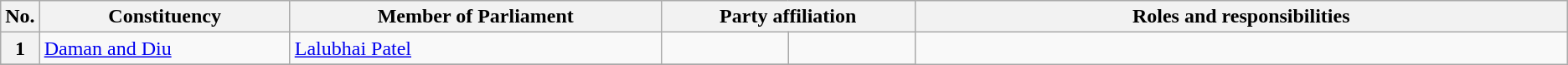<table class="wikitable">
<tr style="text-align:center;">
<th>No.</th>
<th style="width:12em">Constituency</th>
<th style="width:18em">Member of Parliament</th>
<th colspan="2" style="width:18em">Party affiliation</th>
<th style="width:32em">Roles and responsibilities</th>
</tr>
<tr>
<th>1</th>
<td><a href='#'>Daman and Diu</a></td>
<td><a href='#'>Lalubhai Patel</a></td>
<td></td>
<td></td>
</tr>
<tr>
</tr>
</table>
